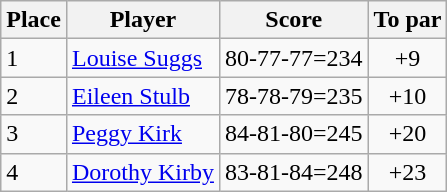<table class="wikitable">
<tr>
<th>Place</th>
<th>Player</th>
<th>Score</th>
<th>To par</th>
</tr>
<tr>
<td>1</td>
<td> <a href='#'>Louise Suggs</a></td>
<td>80-77-77=234</td>
<td align=center>+9</td>
</tr>
<tr>
<td>2</td>
<td> <a href='#'>Eileen Stulb</a></td>
<td>78-78-79=235</td>
<td align=center>+10</td>
</tr>
<tr>
<td>3</td>
<td> <a href='#'>Peggy Kirk</a></td>
<td>84-81-80=245</td>
<td align=center>+20</td>
</tr>
<tr>
<td>4</td>
<td> <a href='#'>Dorothy Kirby</a></td>
<td>83-81-84=248</td>
<td align=center>+23</td>
</tr>
</table>
